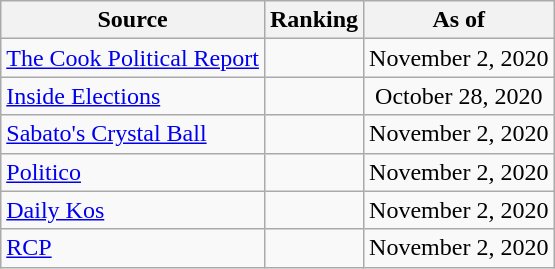<table class="wikitable" style="text-align:center">
<tr>
<th>Source</th>
<th>Ranking</th>
<th>As of</th>
</tr>
<tr>
<td align=left><a href='#'>The Cook Political Report</a></td>
<td></td>
<td>November 2, 2020</td>
</tr>
<tr>
<td align=left><a href='#'>Inside Elections</a></td>
<td></td>
<td>October 28, 2020</td>
</tr>
<tr>
<td align=left><a href='#'>Sabato's Crystal Ball</a></td>
<td></td>
<td>November 2, 2020</td>
</tr>
<tr>
<td align="left"><a href='#'>Politico</a></td>
<td></td>
<td>November 2, 2020</td>
</tr>
<tr>
<td align="left"><a href='#'>Daily Kos</a></td>
<td></td>
<td>November 2, 2020</td>
</tr>
<tr>
<td align="left"><a href='#'>RCP</a></td>
<td></td>
<td>November 2, 2020</td>
</tr>
</table>
